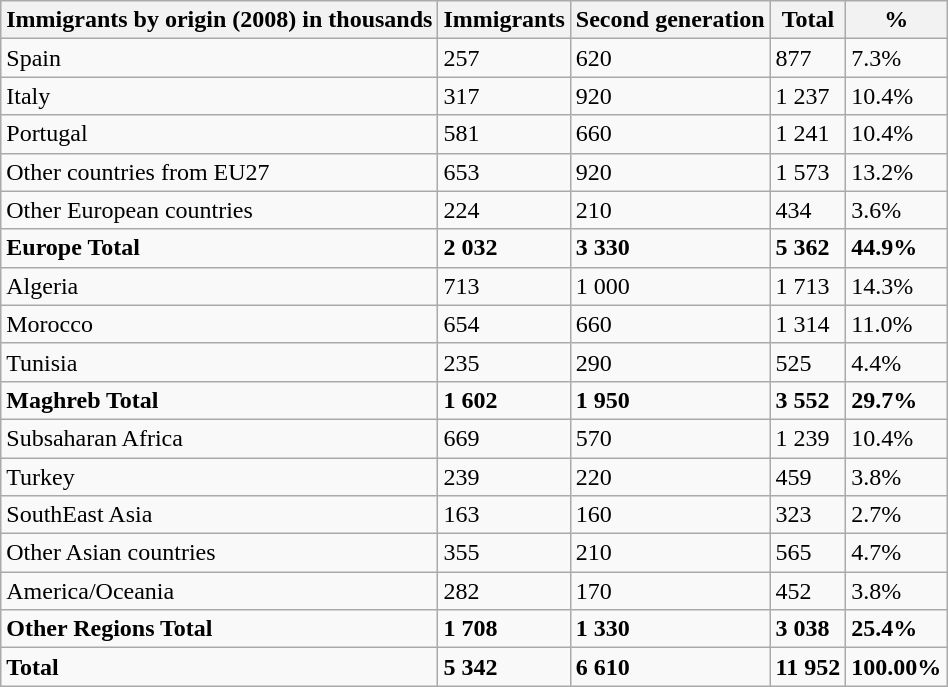<table class="wikitable sortable mw-collapsible mw-collapsed">
<tr>
<th>Immigrants by origin (2008) in thousands</th>
<th>Immigrants</th>
<th>Second generation</th>
<th>Total</th>
<th>%</th>
</tr>
<tr>
<td>Spain</td>
<td>257</td>
<td>620</td>
<td>877</td>
<td>7.3%</td>
</tr>
<tr>
<td>Italy</td>
<td>317</td>
<td>920</td>
<td>1 237</td>
<td>10.4%</td>
</tr>
<tr>
<td>Portugal</td>
<td>581</td>
<td>660</td>
<td>1 241</td>
<td>10.4%</td>
</tr>
<tr>
<td>Other countries from EU27</td>
<td>653</td>
<td>920</td>
<td>1 573</td>
<td>13.2%</td>
</tr>
<tr>
<td>Other European countries</td>
<td>224</td>
<td>210</td>
<td>434</td>
<td>3.6%</td>
</tr>
<tr>
<td><strong>Europe Total</strong></td>
<td><strong>2 032</strong></td>
<td><strong>3 330</strong></td>
<td><strong>5 362</strong></td>
<td><strong>44.9%</strong></td>
</tr>
<tr>
<td>Algeria</td>
<td>713</td>
<td>1 000</td>
<td>1 713</td>
<td>14.3%</td>
</tr>
<tr>
<td>Morocco</td>
<td>654</td>
<td>660</td>
<td>1 314</td>
<td>11.0%</td>
</tr>
<tr>
<td>Tunisia</td>
<td>235</td>
<td>290</td>
<td>525</td>
<td>4.4%</td>
</tr>
<tr>
<td><strong>Maghreb Total</strong></td>
<td><strong>1 602</strong></td>
<td><strong>1 950</strong></td>
<td><strong>3 552</strong></td>
<td><strong>29.7%</strong></td>
</tr>
<tr>
<td>Subsaharan Africa</td>
<td>669</td>
<td>570</td>
<td>1 239</td>
<td>10.4%</td>
</tr>
<tr>
<td>Turkey</td>
<td>239</td>
<td>220</td>
<td>459</td>
<td>3.8%</td>
</tr>
<tr>
<td>SouthEast Asia</td>
<td>163</td>
<td>160</td>
<td>323</td>
<td>2.7%</td>
</tr>
<tr>
<td>Other Asian countries</td>
<td>355</td>
<td>210</td>
<td>565</td>
<td>4.7%</td>
</tr>
<tr>
<td>America/Oceania</td>
<td>282</td>
<td>170</td>
<td>452</td>
<td>3.8%</td>
</tr>
<tr>
<td><strong>Other Regions Total</strong></td>
<td><strong>1 708</strong></td>
<td><strong>1 330</strong></td>
<td><strong>3 038</strong></td>
<td><strong>25.4%</strong></td>
</tr>
<tr>
<td><strong>Total</strong></td>
<td><strong>5 342</strong></td>
<td><strong>6 610</strong></td>
<td><strong>11 952</strong></td>
<td><strong>100.00%</strong></td>
</tr>
</table>
